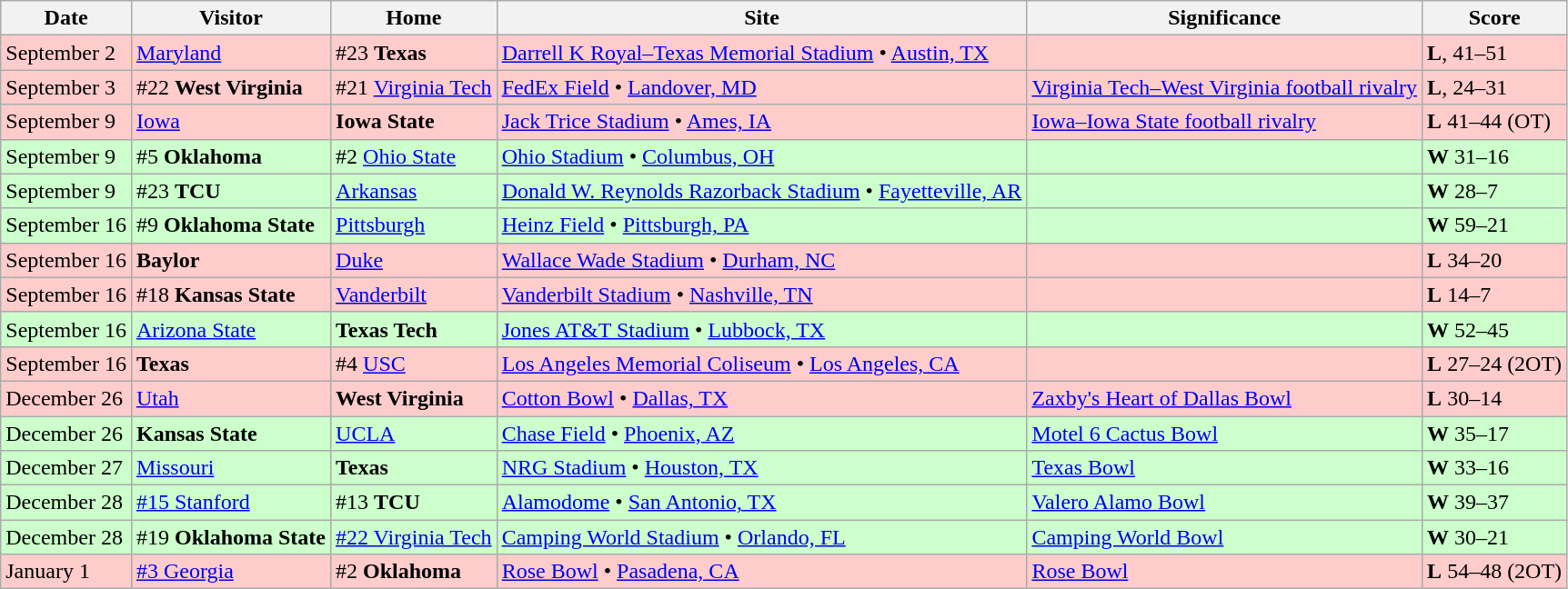<table class="wikitable">
<tr>
<th>Date</th>
<th>Visitor</th>
<th>Home</th>
<th>Site</th>
<th>Significance</th>
<th>Score</th>
</tr>
<tr bgcolor=ffcccc>
<td>September 2</td>
<td><a href='#'>Maryland</a></td>
<td>#23 <strong>Texas</strong></td>
<td><a href='#'>Darrell K Royal–Texas Memorial Stadium</a> • <a href='#'>Austin, TX</a></td>
<td></td>
<td><strong>L</strong>, 41–51</td>
</tr>
<tr bgcolor=ffcccc>
<td>September 3</td>
<td>#22 <strong>West Virginia</strong></td>
<td>#21 <a href='#'>Virginia Tech</a></td>
<td><a href='#'>FedEx Field</a> • <a href='#'>Landover, MD</a></td>
<td><a href='#'>Virginia Tech–West Virginia football rivalry</a></td>
<td><strong>L</strong>, 24–31</td>
</tr>
<tr bgcolor=ffcccc>
<td>September 9</td>
<td><a href='#'>Iowa</a></td>
<td><strong>Iowa State</strong></td>
<td><a href='#'>Jack Trice Stadium</a> • <a href='#'>Ames, IA</a></td>
<td><a href='#'>Iowa–Iowa State football rivalry</a></td>
<td><strong>L</strong> 41–44 (OT)</td>
</tr>
<tr bgcolor=ccffcc>
<td>September 9</td>
<td>#5 <strong>Oklahoma</strong></td>
<td>#2 <a href='#'>Ohio State</a></td>
<td><a href='#'>Ohio Stadium</a> • <a href='#'>Columbus, OH</a></td>
<td></td>
<td><strong>W</strong> 31–16</td>
</tr>
<tr bgcolor=ccffcc>
<td>September 9</td>
<td>#23 <strong>TCU</strong></td>
<td><a href='#'>Arkansas</a></td>
<td><a href='#'>Donald W. Reynolds Razorback Stadium</a> • <a href='#'>Fayetteville, AR</a></td>
<td></td>
<td><strong>W</strong> 28–7</td>
</tr>
<tr bgcolor=ccffcc>
<td>September 16</td>
<td>#9 <strong>Oklahoma State</strong></td>
<td><a href='#'>Pittsburgh</a></td>
<td><a href='#'>Heinz Field</a> • <a href='#'>Pittsburgh, PA</a></td>
<td></td>
<td><strong>W</strong> 59–21</td>
</tr>
<tr bgcolor=ffcccc>
<td>September 16</td>
<td><strong>Baylor</strong></td>
<td><a href='#'>Duke</a></td>
<td><a href='#'>Wallace Wade Stadium</a> • <a href='#'>Durham, NC</a></td>
<td></td>
<td><strong>L</strong> 34–20</td>
</tr>
<tr bgcolor=ffcccc>
<td>September 16</td>
<td>#18 <strong>Kansas State</strong></td>
<td><a href='#'>Vanderbilt</a></td>
<td><a href='#'>Vanderbilt Stadium</a> • <a href='#'>Nashville, TN</a></td>
<td></td>
<td><strong>L</strong> 14–7</td>
</tr>
<tr bgcolor=ccffcc>
<td>September 16</td>
<td><a href='#'>Arizona State</a></td>
<td><strong>Texas Tech</strong></td>
<td><a href='#'>Jones AT&T Stadium</a> • <a href='#'>Lubbock, TX</a></td>
<td></td>
<td><strong>W</strong> 52–45</td>
</tr>
<tr bgcolor=ffcccc>
<td>September 16</td>
<td><strong>Texas</strong></td>
<td>#4 <a href='#'>USC</a></td>
<td><a href='#'>Los Angeles Memorial Coliseum</a> • <a href='#'>Los Angeles, CA</a></td>
<td></td>
<td><strong>L</strong> 27–24 (2OT)</td>
</tr>
<tr bgcolor=ffcccc>
<td>December 26</td>
<td><a href='#'>Utah</a></td>
<td><strong>West Virginia</strong></td>
<td><a href='#'>Cotton Bowl</a> • <a href='#'>Dallas, TX</a></td>
<td><a href='#'>Zaxby's Heart of Dallas Bowl</a></td>
<td><strong>L</strong>  30–14</td>
</tr>
<tr bgcolor=ccffcc>
<td>December 26</td>
<td><strong>Kansas State</strong></td>
<td><a href='#'>UCLA</a></td>
<td><a href='#'>Chase Field</a> • <a href='#'>Phoenix, AZ</a></td>
<td><a href='#'>Motel 6 Cactus Bowl</a></td>
<td><strong>W</strong> 35–17</td>
</tr>
<tr bgcolor=ccffcc>
<td>December 27</td>
<td><a href='#'>Missouri</a></td>
<td><strong>Texas</strong></td>
<td><a href='#'>NRG Stadium</a> • <a href='#'>Houston, TX</a></td>
<td><a href='#'>Texas Bowl</a></td>
<td><strong>W</strong> 33–16</td>
</tr>
<tr bgcolor=ccffcc>
<td>December 28</td>
<td><a href='#'>#15 Stanford</a></td>
<td>#13 <strong>TCU</strong></td>
<td><a href='#'>Alamodome</a> • <a href='#'>San Antonio, TX</a></td>
<td><a href='#'>Valero Alamo Bowl</a></td>
<td><strong>W</strong> 39–37</td>
</tr>
<tr bgcolor=ccffcc>
<td>December 28</td>
<td>#19 <strong>Oklahoma State</strong></td>
<td><a href='#'>#22 Virginia Tech</a></td>
<td><a href='#'>Camping World Stadium</a> • <a href='#'>Orlando, FL</a></td>
<td><a href='#'>Camping World Bowl</a></td>
<td><strong>W</strong> 30–21</td>
</tr>
<tr bgcolor=ffcccc>
<td>January 1</td>
<td><a href='#'>#3 Georgia</a></td>
<td>#2 <strong>Oklahoma</strong></td>
<td><a href='#'>Rose Bowl</a> • <a href='#'>Pasadena, CA</a></td>
<td><a href='#'>Rose Bowl</a></td>
<td><strong>L</strong> 54–48 (2OT)</td>
</tr>
</table>
